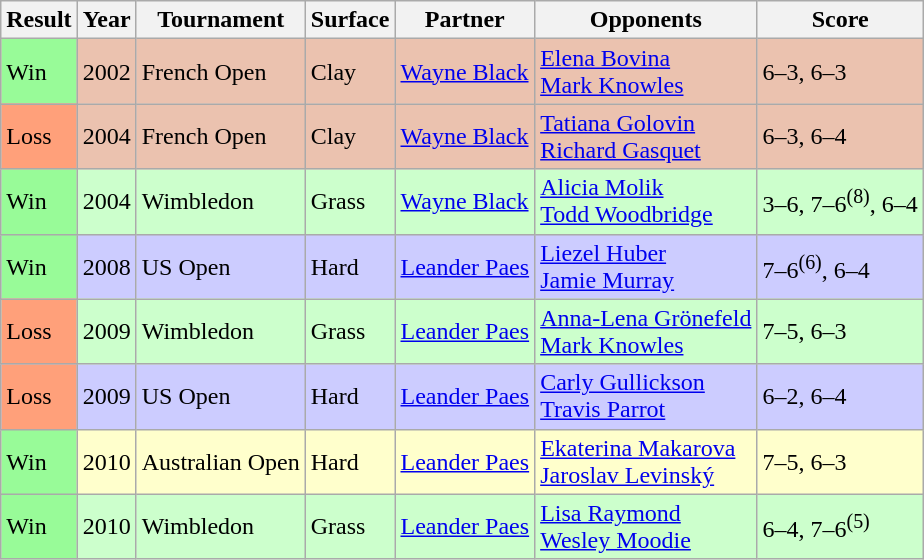<table class="sortable wikitable">
<tr>
<th>Result</th>
<th><strong>Year</strong></th>
<th>Tournament</th>
<th><strong>Surface</strong></th>
<th><strong>Partner</strong></th>
<th>Opponents</th>
<th class=unsortable>Score</th>
</tr>
<tr bgcolor="EBC2AF">
<td bgcolor="98FB98">Win</td>
<td>2002</td>
<td>French Open</td>
<td>Clay</td>
<td> <a href='#'>Wayne Black</a></td>
<td> <a href='#'>Elena Bovina</a> <br>  <a href='#'>Mark Knowles</a></td>
<td>6–3, 6–3</td>
</tr>
<tr bgcolor="EBC2AF">
<td bgcolor="FFA07A">Loss</td>
<td>2004</td>
<td>French Open</td>
<td>Clay</td>
<td> <a href='#'>Wayne Black</a></td>
<td> <a href='#'>Tatiana Golovin</a> <br>  <a href='#'>Richard Gasquet</a></td>
<td>6–3, 6–4</td>
</tr>
<tr bgcolor="#CCFFCC">
<td bgcolor="98FB98">Win</td>
<td>2004</td>
<td>Wimbledon</td>
<td>Grass</td>
<td> <a href='#'>Wayne Black</a></td>
<td> <a href='#'>Alicia Molik</a> <br> <a href='#'>Todd Woodbridge</a></td>
<td>3–6, 7–6<sup>(8)</sup>, 6–4</td>
</tr>
<tr bgcolor="#CCCCFF">
<td bgcolor="98FB98">Win</td>
<td>2008</td>
<td>US Open</td>
<td>Hard</td>
<td> <a href='#'>Leander Paes</a></td>
<td> <a href='#'>Liezel Huber</a> <br> <a href='#'>Jamie Murray</a></td>
<td>7–6<sup>(6)</sup>, 6–4</td>
</tr>
<tr bgcolor="#CCFFCC">
<td bgcolor="FFA07A">Loss</td>
<td>2009</td>
<td>Wimbledon</td>
<td>Grass</td>
<td> <a href='#'>Leander Paes</a></td>
<td> <a href='#'>Anna-Lena Grönefeld</a> <br>  <a href='#'>Mark Knowles</a></td>
<td>7–5, 6–3</td>
</tr>
<tr bgcolor="#CCCCFF">
<td bgcolor="FFA07A">Loss</td>
<td>2009</td>
<td>US Open</td>
<td>Hard</td>
<td> <a href='#'>Leander Paes</a></td>
<td> <a href='#'>Carly Gullickson</a> <br>  <a href='#'>Travis Parrot</a></td>
<td>6–2, 6–4</td>
</tr>
<tr bgcolor="#FFFFCC">
<td bgcolor="98FB98">Win</td>
<td>2010</td>
<td>Australian Open</td>
<td>Hard</td>
<td> <a href='#'>Leander Paes</a></td>
<td> <a href='#'>Ekaterina Makarova</a> <br>  <a href='#'>Jaroslav Levinský</a></td>
<td>7–5, 6–3</td>
</tr>
<tr bgcolor="#CCFFCC">
<td bgcolor="98FB98">Win</td>
<td>2010</td>
<td>Wimbledon</td>
<td>Grass</td>
<td> <a href='#'>Leander Paes</a></td>
<td> <a href='#'>Lisa Raymond</a> <br>  <a href='#'>Wesley Moodie</a></td>
<td>6–4, 7–6<sup>(5)</sup></td>
</tr>
</table>
